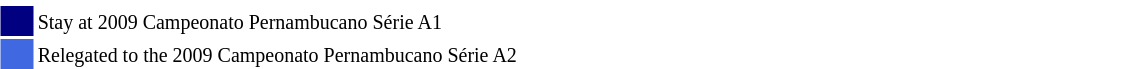<table width=60% align="center">
<tr>
<td style="width: 20px;"></td>
<td bgcolor=#ffffff></td>
</tr>
<tr>
<td bgcolor=#000080></td>
<td bgcolor=#ffffff><small>Stay at 2009 Campeonato Pernambucano Série A1</small></td>
</tr>
<tr>
<td bgcolor=#4069e1></td>
<td bgcolor=#ffffff><small>Relegated to the 2009 Campeonato Pernambucano Série A2</small></td>
</tr>
</table>
